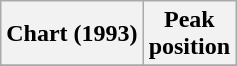<table class="wikitable sortable">
<tr>
<th align="left">Chart (1993)</th>
<th align="center">Peak<br>position</th>
</tr>
<tr>
</tr>
</table>
